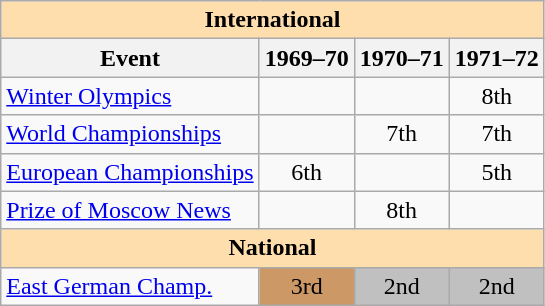<table class="wikitable" style="text-align:center">
<tr>
<th style="background-color: #ffdead; " colspan=4 align=center>International</th>
</tr>
<tr>
<th>Event</th>
<th>1969–70</th>
<th>1970–71</th>
<th>1971–72</th>
</tr>
<tr>
<td align=left><a href='#'>Winter Olympics</a></td>
<td></td>
<td></td>
<td>8th</td>
</tr>
<tr>
<td align=left><a href='#'>World Championships</a></td>
<td></td>
<td>7th</td>
<td>7th</td>
</tr>
<tr>
<td align=left><a href='#'>European Championships</a></td>
<td>6th</td>
<td></td>
<td>5th</td>
</tr>
<tr>
<td align=left><a href='#'>Prize of Moscow News</a></td>
<td></td>
<td>8th</td>
<td></td>
</tr>
<tr>
<th style="background-color: #ffdead; " colspan=4 align=center>National</th>
</tr>
<tr>
<td align=left><a href='#'>East German Champ.</a></td>
<td bgcolor=cc9966>3rd</td>
<td bgcolor=silver>2nd</td>
<td bgcolor=silver>2nd</td>
</tr>
</table>
